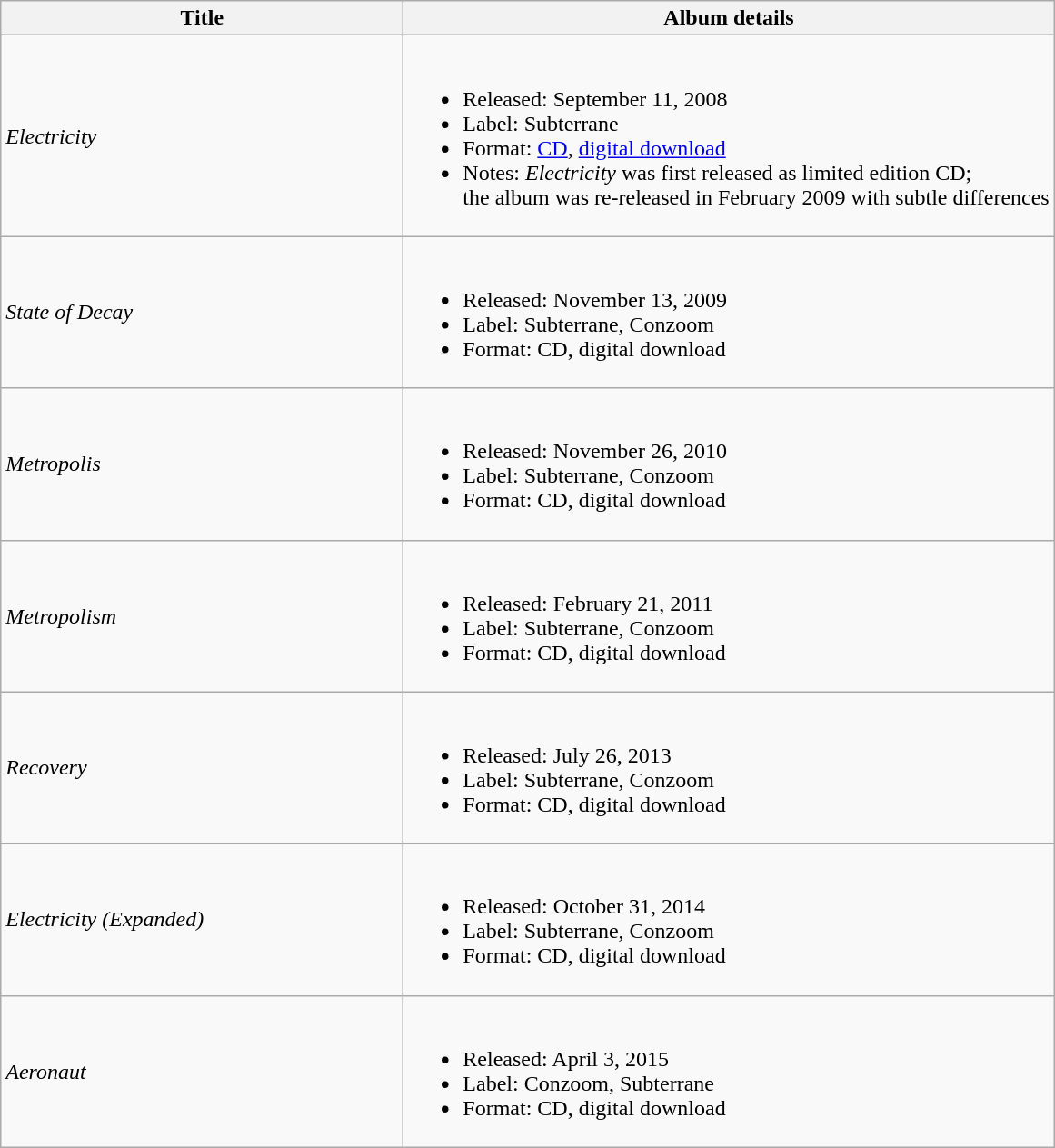<table class="wikitable">
<tr>
<th scope="col" style="width:18em;">Title</th>
<th scope="col">Album details</th>
</tr>
<tr>
<td><em>Electricity</em></td>
<td><br><ul><li>Released: September 11, 2008</li><li>Label: Subterrane</li><li>Format: <a href='#'>CD</a>, <a href='#'>digital download</a></li><li>Notes: <em>Electricity</em> was first released as limited edition CD; <br>the album was re-released in February 2009 with subtle differences</li></ul></td>
</tr>
<tr>
<td><em>State of Decay</em></td>
<td><br><ul><li>Released: November 13, 2009</li><li>Label: Subterrane, Conzoom</li><li>Format: CD, digital download</li></ul></td>
</tr>
<tr>
<td><em>Metropolis</em></td>
<td><br><ul><li>Released: November 26, 2010</li><li>Label: Subterrane, Conzoom</li><li>Format: CD, digital download</li></ul></td>
</tr>
<tr>
<td><em>Metropolism</em></td>
<td><br><ul><li>Released: February 21, 2011</li><li>Label: Subterrane, Conzoom</li><li>Format: CD, digital download</li></ul></td>
</tr>
<tr>
<td><em>Recovery</em></td>
<td><br><ul><li>Released: July 26, 2013</li><li>Label: Subterrane, Conzoom</li><li>Format: CD, digital download</li></ul></td>
</tr>
<tr>
<td><em>Electricity (Expanded)</em></td>
<td><br><ul><li>Released: October 31, 2014</li><li>Label: Subterrane, Conzoom</li><li>Format: CD, digital download</li></ul></td>
</tr>
<tr>
<td><em>Aeronaut</em></td>
<td><br><ul><li>Released: April 3, 2015</li><li>Label: Conzoom, Subterrane</li><li>Format: CD, digital download</li></ul></td>
</tr>
</table>
